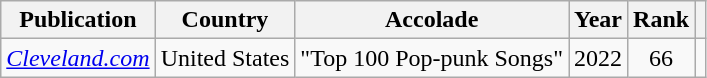<table class="wikitable plainrowheaders" style="text-align:center">
<tr>
<th>Publication</th>
<th>Country</th>
<th>Accolade</th>
<th>Year</th>
<th>Rank</th>
<th class="unsortable"></th>
</tr>
<tr>
<td><em><a href='#'>Cleveland.com</a></em></td>
<td>United States</td>
<td>"Top 100 Pop-punk Songs"</td>
<td>2022</td>
<td>66</td>
<td></td>
</tr>
</table>
